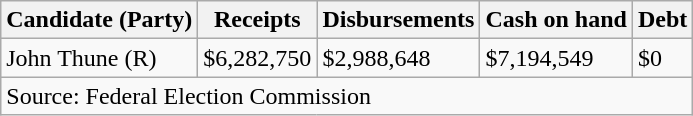<table class="wikitable sortable">
<tr>
<th>Candidate (Party)</th>
<th>Receipts</th>
<th>Disbursements</th>
<th>Cash on hand</th>
<th>Debt</th>
</tr>
<tr>
<td>John Thune (R)</td>
<td>$6,282,750</td>
<td>$2,988,648</td>
<td>$7,194,549</td>
<td>$0</td>
</tr>
<tr>
<td colspan=5>Source: Federal Election Commission</td>
</tr>
</table>
